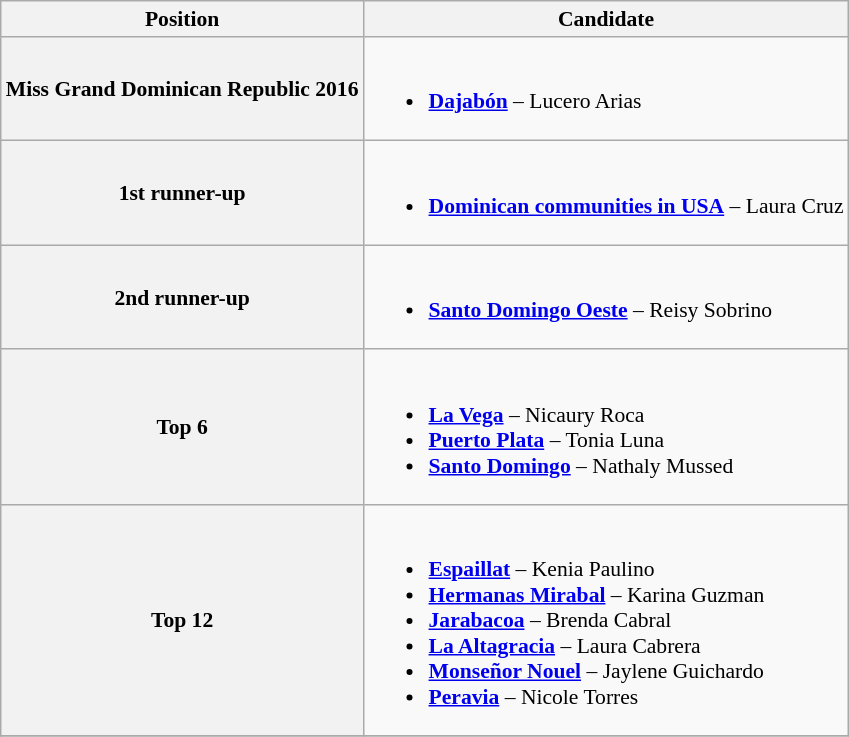<table class="wikitable" style="font-size: 90%;">
<tr>
<th>Position</th>
<th>Candidate</th>
</tr>
<tr>
<th>Miss Grand Dominican Republic 2016</th>
<td><br><ul><li><strong><a href='#'>Dajabón</a></strong> – Lucero Arias</li></ul></td>
</tr>
<tr>
<th>1st runner-up</th>
<td><br><ul><li><strong><a href='#'>Dominican communities in USA</a></strong> – Laura Cruz</li></ul></td>
</tr>
<tr>
<th>2nd runner-up</th>
<td><br><ul><li><strong><a href='#'>Santo Domingo Oeste</a></strong> – Reisy Sobrino</li></ul></td>
</tr>
<tr>
<th>Top 6</th>
<td><br><ul><li><strong><a href='#'>La Vega</a></strong> – Nicaury Roca</li><li><strong><a href='#'>Puerto Plata</a></strong> – Tonia Luna</li><li><strong><a href='#'>Santo Domingo</a></strong> – Nathaly Mussed</li></ul></td>
</tr>
<tr>
<th>Top 12</th>
<td><br><ul><li><strong><a href='#'>Espaillat</a></strong> – Kenia Paulino</li><li><strong><a href='#'>Hermanas Mirabal</a></strong> – Karina Guzman</li><li><strong><a href='#'>Jarabacoa</a></strong> – Brenda Cabral</li><li><strong><a href='#'>La Altagracia</a></strong> – Laura Cabrera</li><li><strong><a href='#'>Monseñor Nouel</a></strong> – Jaylene Guichardo</li><li><strong><a href='#'>Peravia</a></strong> – Nicole Torres</li></ul></td>
</tr>
<tr>
</tr>
</table>
